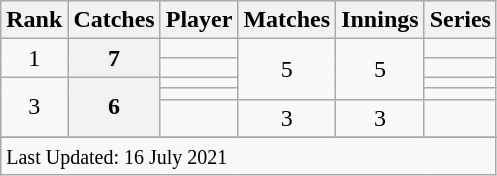<table class="wikitable plainrowheaders sortable">
<tr>
<th scope=col>Rank</th>
<th scope=col>Catches</th>
<th scope=col>Player</th>
<th scope=col>Matches</th>
<th scope=col>Innings</th>
<th scope=col>Series</th>
</tr>
<tr>
<td align=center rowspan=2>1</td>
<th scope=row style=text-align:center; rowspan=2>7</th>
<td> </td>
<td align=center rowspan=4>5</td>
<td align=center rowspan=4>5</td>
<td></td>
</tr>
<tr>
<td> </td>
<td></td>
</tr>
<tr>
<td align=center rowspan=3>3</td>
<th scope=row style=text-align:center; rowspan=3>6</th>
<td></td>
<td></td>
</tr>
<tr>
<td></td>
<td></td>
</tr>
<tr>
<td></td>
<td align=center>3</td>
<td align=center>3</td>
<td></td>
</tr>
<tr>
</tr>
<tr class=sortbottom>
<td colspan=6><small>Last Updated: 16 July 2021</small></td>
</tr>
</table>
